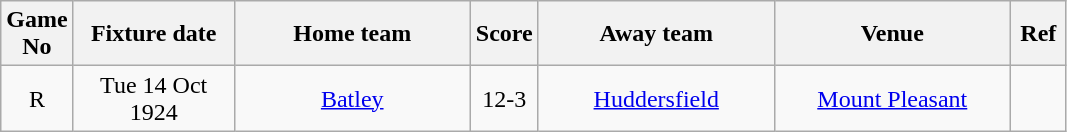<table class="wikitable" style="text-align:center;">
<tr>
<th width=20 abbr="No">Game No</th>
<th width=100 abbr="Date">Fixture date</th>
<th width=150 abbr="Home team">Home team</th>
<th width=20 abbr="Score">Score</th>
<th width=150 abbr="Away team">Away team</th>
<th width=150 abbr="Venue">Venue</th>
<th width=30 abbr="Ref">Ref</th>
</tr>
<tr>
<td>R</td>
<td>Tue 14 Oct 1924</td>
<td><a href='#'>Batley</a></td>
<td>12-3</td>
<td><a href='#'>Huddersfield</a></td>
<td><a href='#'>Mount Pleasant</a></td>
<td></td>
</tr>
</table>
